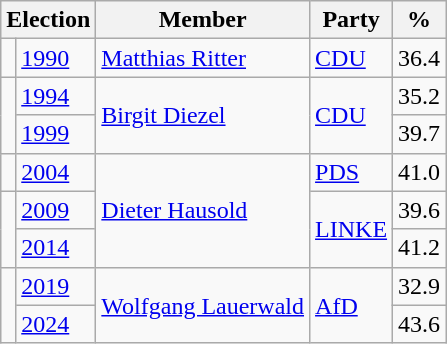<table class=wikitable>
<tr>
<th colspan=2>Election</th>
<th>Member</th>
<th>Party</th>
<th>%</th>
</tr>
<tr>
<td bgcolor=></td>
<td><a href='#'>1990</a></td>
<td><a href='#'>Matthias Ritter</a></td>
<td><a href='#'>CDU</a></td>
<td align=right>36.4</td>
</tr>
<tr>
<td rowspan=2 bgcolor=></td>
<td><a href='#'>1994</a></td>
<td rowspan=2><a href='#'>Birgit Diezel</a></td>
<td rowspan=2><a href='#'>CDU</a></td>
<td align=right>35.2</td>
</tr>
<tr>
<td><a href='#'>1999</a></td>
<td align=right>39.7</td>
</tr>
<tr>
<td bgcolor=></td>
<td><a href='#'>2004</a></td>
<td rowspan=3><a href='#'>Dieter Hausold</a></td>
<td><a href='#'>PDS</a></td>
<td align=right>41.0</td>
</tr>
<tr>
<td rowspan=2 bgcolor=></td>
<td><a href='#'>2009</a></td>
<td rowspan=2><a href='#'>LINKE</a></td>
<td align=right>39.6</td>
</tr>
<tr>
<td><a href='#'>2014</a></td>
<td align=right>41.2</td>
</tr>
<tr>
<td rowspan=2 bgcolor=></td>
<td><a href='#'>2019</a></td>
<td rowspan=2><a href='#'>Wolfgang Lauerwald</a></td>
<td rowspan=2><a href='#'>AfD</a></td>
<td align=right>32.9</td>
</tr>
<tr>
<td><a href='#'>2024</a></td>
<td align=right>43.6</td>
</tr>
</table>
